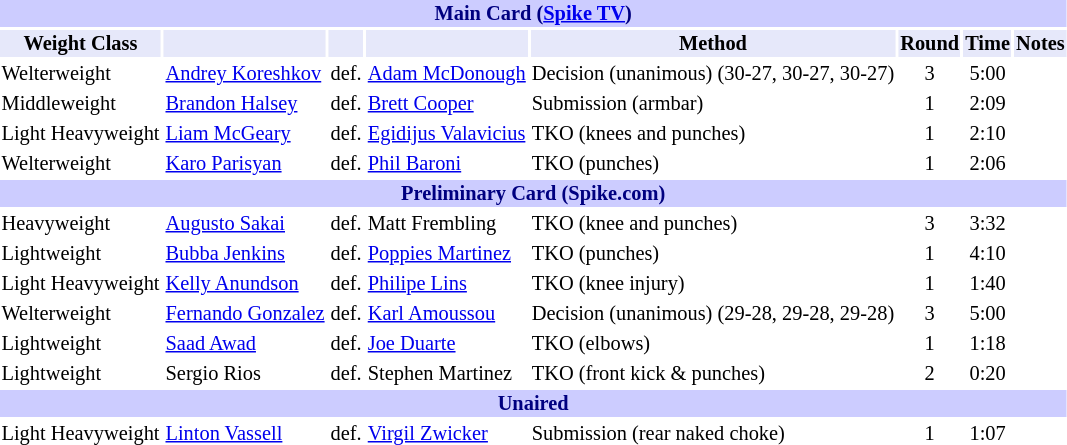<table class="toccolours" style="font-size: 85%;">
<tr>
<th colspan="8" style="background-color: #ccf; color: #000080; text-align: center;"><strong>Main Card (<a href='#'>Spike TV</a>)</strong></th>
</tr>
<tr>
<th colspan="1" style="background-color: #E6E8FA; color: #000000; text-align: center;">Weight Class</th>
<th colspan="1" style="background-color: #E6E8FA; color: #000000; text-align: center;"></th>
<th colspan="1" style="background-color: #E6E8FA; color: #000000; text-align: center;"></th>
<th colspan="1" style="background-color: #E6E8FA; color: #000000; text-align: center;"></th>
<th colspan="1" style="background-color: #E6E8FA; color: #000000; text-align: center;">Method</th>
<th colspan="1" style="background-color: #E6E8FA; color: #000000; text-align: center;">Round</th>
<th colspan="1" style="background-color: #E6E8FA; color: #000000; text-align: center;">Time</th>
<th colspan="1" style="background-color: #E6E8FA; color: #000000; text-align: center;">Notes</th>
</tr>
<tr>
<td>Welterweight</td>
<td><a href='#'>Andrey Koreshkov</a></td>
<td align=center>def.</td>
<td><a href='#'>Adam McDonough</a></td>
<td>Decision (unanimous) (30-27, 30-27, 30-27)</td>
<td align=center>3</td>
<td align=center>5:00</td>
<td></td>
</tr>
<tr>
<td>Middleweight</td>
<td><a href='#'>Brandon Halsey</a></td>
<td align=center>def.</td>
<td><a href='#'>Brett Cooper</a></td>
<td>Submission (armbar)</td>
<td align=center>1</td>
<td align=center>2:09</td>
<td></td>
</tr>
<tr>
<td>Light Heavyweight</td>
<td><a href='#'>Liam McGeary</a></td>
<td align=center>def.</td>
<td><a href='#'>Egidijus Valavicius</a></td>
<td>TKO (knees and punches)</td>
<td align=center>1</td>
<td align=center>2:10</td>
<td></td>
</tr>
<tr>
<td>Welterweight</td>
<td><a href='#'>Karo Parisyan</a></td>
<td align=center>def.</td>
<td><a href='#'>Phil Baroni</a></td>
<td>TKO (punches)</td>
<td align=center>1</td>
<td align=center>2:06</td>
<td></td>
</tr>
<tr>
<th colspan="8" style="background-color: #ccf; color: #000080; text-align: center;"><strong>Preliminary Card (Spike.com)</strong></th>
</tr>
<tr>
<td>Heavyweight</td>
<td><a href='#'>Augusto Sakai</a></td>
<td align=center>def.</td>
<td>Matt Frembling</td>
<td>TKO (knee and punches)</td>
<td align=center>3</td>
<td align=center>3:32</td>
<td></td>
</tr>
<tr>
<td>Lightweight</td>
<td><a href='#'>Bubba Jenkins</a></td>
<td align=center>def.</td>
<td><a href='#'>Poppies Martinez</a></td>
<td>TKO (punches)</td>
<td align=center>1</td>
<td align=center>4:10</td>
<td></td>
</tr>
<tr>
<td>Light Heavyweight</td>
<td><a href='#'>Kelly Anundson</a></td>
<td align=center>def.</td>
<td><a href='#'>Philipe Lins</a></td>
<td>TKO (knee injury)</td>
<td align=center>1</td>
<td align=center>1:40</td>
<td></td>
</tr>
<tr>
<td>Welterweight</td>
<td><a href='#'>Fernando Gonzalez</a></td>
<td align=center>def.</td>
<td><a href='#'>Karl Amoussou</a></td>
<td>Decision (unanimous) (29-28, 29-28, 29-28)</td>
<td align=center>3</td>
<td align=center>5:00</td>
<td></td>
</tr>
<tr>
<td>Lightweight</td>
<td><a href='#'>Saad Awad</a></td>
<td align=center>def.</td>
<td><a href='#'>Joe Duarte</a></td>
<td>TKO (elbows)</td>
<td align=center>1</td>
<td align=center>1:18</td>
<td></td>
</tr>
<tr>
<td>Lightweight</td>
<td>Sergio Rios</td>
<td align=center>def.</td>
<td>Stephen Martinez</td>
<td>TKO (front kick & punches)</td>
<td align=center>2</td>
<td align=center>0:20</td>
<td></td>
</tr>
<tr>
<th colspan="8" style="background-color: #ccf; color: #000080; text-align: center;"><strong>Unaired</strong></th>
</tr>
<tr>
<td>Light Heavyweight</td>
<td><a href='#'>Linton Vassell</a></td>
<td align=center>def.</td>
<td><a href='#'>Virgil Zwicker</a></td>
<td>Submission (rear naked choke)</td>
<td align=center>1</td>
<td align=center>1:07</td>
<td></td>
</tr>
</table>
